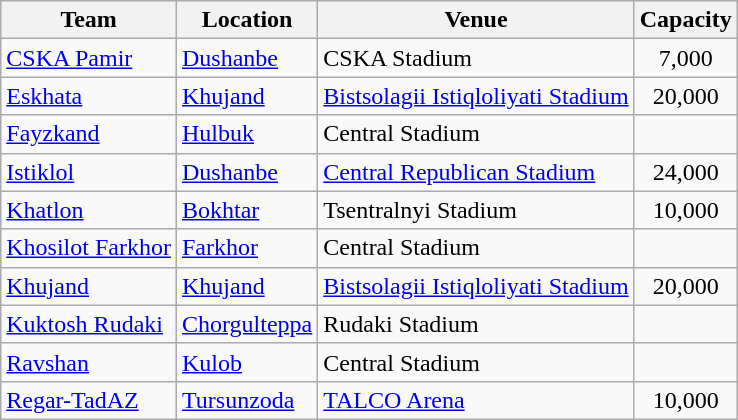<table class="wikitable sortable" border="1">
<tr>
<th>Team</th>
<th>Location</th>
<th>Venue</th>
<th>Capacity</th>
</tr>
<tr>
<td><a href='#'>CSKA Pamir</a></td>
<td><a href='#'>Dushanbe</a></td>
<td>CSKA Stadium</td>
<td style="text-align:center;">7,000</td>
</tr>
<tr>
<td><a href='#'>Eskhata</a></td>
<td><a href='#'>Khujand</a></td>
<td><a href='#'>Bistsolagii Istiqloliyati Stadium</a></td>
<td style="text-align:center;">20,000</td>
</tr>
<tr>
<td><a href='#'>Fayzkand</a></td>
<td><a href='#'>Hulbuk</a></td>
<td>Central Stadium</td>
<td style="text-align:center;"></td>
</tr>
<tr>
<td><a href='#'>Istiklol</a></td>
<td><a href='#'>Dushanbe</a></td>
<td><a href='#'>Central Republican Stadium</a></td>
<td style="text-align:center;">24,000</td>
</tr>
<tr>
<td><a href='#'>Khatlon</a></td>
<td><a href='#'>Bokhtar</a></td>
<td>Tsentralnyi Stadium</td>
<td style="text-align:center;">10,000</td>
</tr>
<tr>
<td><a href='#'>Khosilot Farkhor</a></td>
<td><a href='#'>Farkhor</a></td>
<td>Central Stadium</td>
<td style="text-align:center;"></td>
</tr>
<tr>
<td><a href='#'>Khujand</a></td>
<td><a href='#'>Khujand</a></td>
<td><a href='#'>Bistsolagii Istiqloliyati Stadium</a></td>
<td style="text-align:center;">20,000</td>
</tr>
<tr>
<td><a href='#'>Kuktosh Rudaki</a></td>
<td><a href='#'>Chorgulteppa</a></td>
<td>Rudaki Stadium</td>
<td style="text-align:center;"></td>
</tr>
<tr>
<td><a href='#'>Ravshan</a></td>
<td><a href='#'>Kulob</a></td>
<td>Central Stadium</td>
<td style="text-align:center;"></td>
</tr>
<tr>
<td><a href='#'>Regar-TadAZ</a></td>
<td><a href='#'>Tursunzoda</a></td>
<td><a href='#'>TALCO Arena</a></td>
<td style="text-align:center;">10,000</td>
</tr>
</table>
